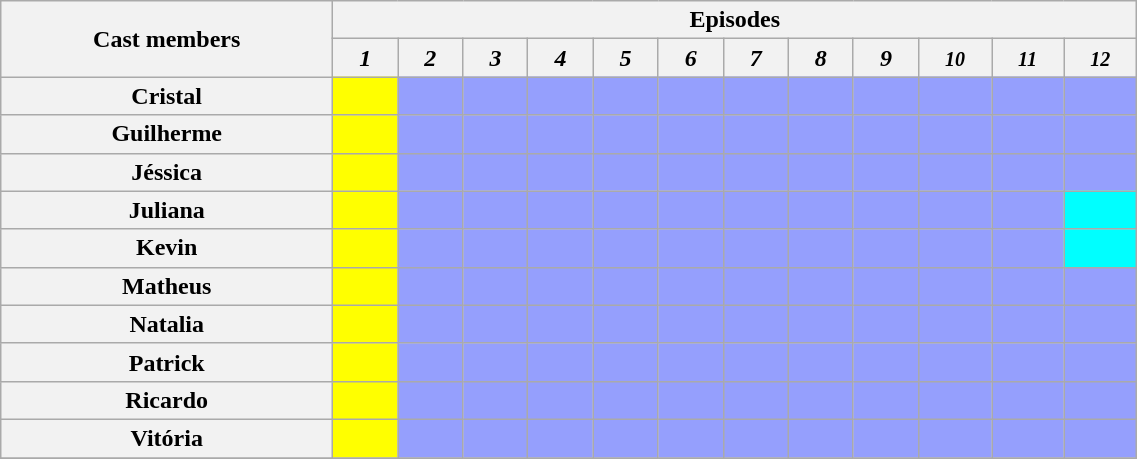<table class="wikitable" style="text-align:center; width:60%;">
<tr>
<th rowspan="2" style="text-align:center; width:10%;"><strong>Cast members</strong></th>
<th colspan="12">Episodes</th>
</tr>
<tr>
<th style="text-align:center; width:2%;"><em>1</em></th>
<th style="text-align:center; width:2%;"><em>2</em></th>
<th style="text-align:center; width:2%;"><em>3</em></th>
<th style="text-align:center; width:2%;"><em>4</em></th>
<th style="text-align:center; width:2%;"><em>5</em></th>
<th style="text-align:center; width:2%;"><em>6</em></th>
<th style="text-align:center; width:2%;"><em>7</em></th>
<th style="text-align:center; width:2%;"><em>8</em></th>
<th style="text-align:center; width:2%;"><em>9</em></th>
<th style="text-align:center; width:2%;"><em><small>10</small></em></th>
<th style="text-align:center; width:2%;"><em><small>11</small></em></th>
<th style="text-align:center; width:2%;"><em><small>12</small></em></th>
</tr>
<tr>
<th>Cristal</th>
<th style="background:#FFFF00;"></th>
<th style="background:#959FFD;"></th>
<th style="background:#959FFD;"></th>
<th style="background:#959FFD;"></th>
<th style="background:#959FFD;"></th>
<th style="background:#959FFD;"></th>
<th style="background:#959FFD;"></th>
<th style="background:#959FFD;"></th>
<th style="background:#959FFD;"></th>
<th style="background:#959FFD;"></th>
<th style="background:#959FFD;"></th>
<th style="background:#959FFD;"></th>
</tr>
<tr>
<th>Guilherme</th>
<th style="background:#FFFF00;"></th>
<th style="background:#959FFD;"></th>
<th style="background:#959FFD;"></th>
<th style="background:#959FFD;"></th>
<th style="background:#959FFD;"></th>
<th style="background:#959FFD;"></th>
<th style="background:#959FFD;"></th>
<th style="background:#959FFD;"></th>
<th style="background:#959FFD;"></th>
<th style="background:#959FFD;"></th>
<th style="background:#959FFD;"></th>
<th style="background:#959FFD;"></th>
</tr>
<tr>
<th>Jéssica</th>
<th style="background:#FFFF00;"></th>
<th style="background:#959FFD;"></th>
<th style="background:#959FFD;"></th>
<th style="background:#959FFD;"></th>
<th style="background:#959FFD;"></th>
<th style="background:#959FFD;"></th>
<th style="background:#959FFD;"></th>
<th style="background:#959FFD;"></th>
<th style="background:#959FFD;"></th>
<th style="background:#959FFD;"></th>
<th style="background:#959FFD;"></th>
<th style="background:#959FFD;"></th>
</tr>
<tr>
<th>Juliana</th>
<th style="background:#FFFF00;"></th>
<th style="background:#959FFD;"></th>
<th style="background:#959FFD;"></th>
<th style="background:#959FFD;"></th>
<th style="background:#959FFD;"></th>
<th style="background:#959FFD;"></th>
<th style="background:#959FFD;"></th>
<th style="background:#959FFD;"></th>
<th style="background:#959FFD;"></th>
<th style="background:#959FFD;"></th>
<th style="background:#959FFD;"></th>
<th style="background:#0ff;"></th>
</tr>
<tr>
<th>Kevin</th>
<th style="background:#FFFF00;"></th>
<th style="background:#959FFD;"></th>
<th style="background:#959FFD;"></th>
<th style="background:#959FFD;"></th>
<th style="background:#959FFD;"></th>
<th style="background:#959FFD;"></th>
<th style="background:#959FFD;"></th>
<th style="background:#959FFD;"></th>
<th style="background:#959FFD;"></th>
<th style="background:#959FFD;"></th>
<th style="background:#959FFD;"></th>
<th style="background:#0ff;"></th>
</tr>
<tr>
<th>Matheus</th>
<th style="background:#FFFF00;"></th>
<th style="background:#959FFD;"></th>
<th style="background:#959FFD;"></th>
<th style="background:#959FFD;"></th>
<th style="background:#959FFD;"></th>
<th style="background:#959FFD;"></th>
<th style="background:#959FFD;"></th>
<th style="background:#959FFD;"></th>
<th style="background:#959FFD;"></th>
<th style="background:#959FFD;"></th>
<th style="background:#959FFD;"></th>
<th style="background:#959FFD;"></th>
</tr>
<tr>
<th>Natalia</th>
<th style="background:#FFFF00;"></th>
<th style="background:#959FFD;"></th>
<th style="background:#959FFD;"></th>
<th style="background:#959FFD;"></th>
<th style="background:#959FFD;"></th>
<th style="background:#959FFD;"></th>
<th style="background:#959FFD;"></th>
<th style="background:#959FFD;"></th>
<th style="background:#959FFD;"></th>
<th style="background:#959FFD;"></th>
<th style="background:#959FFD;"></th>
<th style="background:#959FFD;"></th>
</tr>
<tr>
<th>Patrick</th>
<th style="background:#FFFF00;"></th>
<th style="background:#959FFD;"></th>
<th style="background:#959FFD;"></th>
<th style="background:#959FFD;"></th>
<th style="background:#959FFD;"></th>
<th style="background:#959FFD;"></th>
<th style="background:#959FFD;"></th>
<th style="background:#959FFD;"></th>
<th style="background:#959FFD;"></th>
<th style="background:#959FFD;"></th>
<th style="background:#959FFD;"></th>
<th style="background:#959FFD;"></th>
</tr>
<tr>
<th>Ricardo</th>
<th style="background:#FFFF00;"></th>
<th style="background:#959FFD;"></th>
<th style="background:#959FFD;"></th>
<th style="background:#959FFD;"></th>
<th style="background:#959FFD;"></th>
<th style="background:#959FFD;"></th>
<th style="background:#959FFD;"></th>
<th style="background:#959FFD;"></th>
<th style="background:#959FFD;"></th>
<th style="background:#959FFD;"></th>
<th style="background:#959FFD;"></th>
<th style="background:#959FFD;"></th>
</tr>
<tr>
<th>Vitória</th>
<th style="background:#FFFF00;"></th>
<th style="background:#959FFD;"></th>
<th style="background:#959FFD;"></th>
<th style="background:#959FFD;"></th>
<th style="background:#959FFD;"></th>
<th style="background:#959FFD;"></th>
<th style="background:#959FFD;"></th>
<th style="background:#959FFD;"></th>
<th style="background:#959FFD;"></th>
<th style="background:#959FFD;"></th>
<th style="background:#959FFD;"></th>
<th style="background:#959FFD;"></th>
</tr>
<tr>
</tr>
</table>
